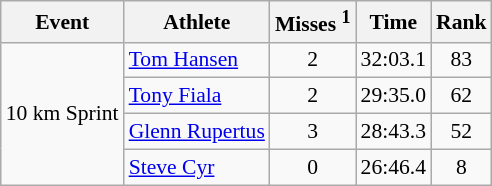<table class="wikitable" style="font-size:90%">
<tr>
<th>Event</th>
<th>Athlete</th>
<th>Misses <sup>1</sup></th>
<th>Time</th>
<th>Rank</th>
</tr>
<tr>
<td rowspan="4">10 km Sprint</td>
<td><a href='#'>Tom Hansen</a></td>
<td align="center">2</td>
<td align="center">32:03.1</td>
<td align="center">83</td>
</tr>
<tr>
<td><a href='#'>Tony Fiala</a></td>
<td align="center">2</td>
<td align="center">29:35.0</td>
<td align="center">62</td>
</tr>
<tr>
<td><a href='#'>Glenn Rupertus</a></td>
<td align="center">3</td>
<td align="center">28:43.3</td>
<td align="center">52</td>
</tr>
<tr>
<td><a href='#'>Steve Cyr</a></td>
<td align="center">0</td>
<td align="center">26:46.4</td>
<td align="center">8</td>
</tr>
</table>
